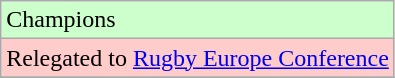<table class="wikitable">
<tr width=10px bgcolor="#ccffcc">
<td>Champions</td>
</tr>
<tr width=10px bgcolor="#ffcccc">
<td>Relegated to <a href='#'>Rugby Europe Conference</a></td>
</tr>
<tr>
</tr>
</table>
